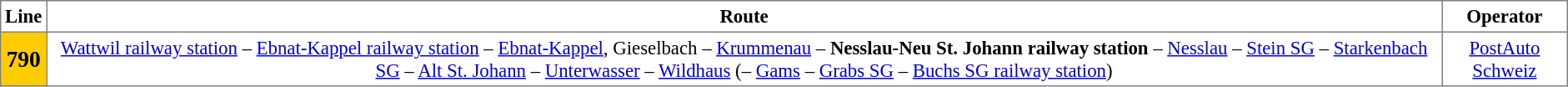<table border="1" cellspacing="0" cellpadding="3" style="border-collapse:collapse; font-size:95%; margin-left:10px; margin-bottom:5px;">
<tr>
<th>Line</th>
<th>Route</th>
<th>Operator</th>
</tr>
<tr align=center>
<td bgcolor=#ffcc00><big><strong>790</strong></big></td>
<td><a href='#'>Wattwil railway station</a> – <a href='#'>Ebnat-Kappel railway station</a> – <a href='#'>Ebnat-Kappel</a>, Gieselbach – <a href='#'>Krummenau</a> – <strong>Nesslau-Neu St. Johann railway station</strong> – <a href='#'>Nesslau</a> – <a href='#'>Stein SG</a> – <a href='#'>Starkenbach SG</a> – <a href='#'>Alt St. Johann</a> – <a href='#'>Unterwasser</a> – <a href='#'>Wildhaus</a> (– <a href='#'>Gams</a> – <a href='#'>Grabs SG</a> – <a href='#'>Buchs SG railway station</a>)</td>
<td><a href='#'>PostAuto Schweiz</a></td>
</tr>
</table>
